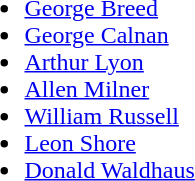<table>
<tr>
<td><br><ul><li><a href='#'>George Breed</a></li><li><a href='#'>George Calnan</a></li><li><a href='#'>Arthur Lyon</a></li><li><a href='#'>Allen Milner</a></li><li><a href='#'>William Russell</a></li><li><a href='#'>Leon Shore</a></li><li><a href='#'>Donald Waldhaus</a></li></ul></td>
</tr>
</table>
